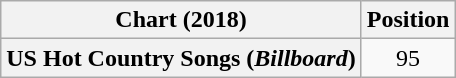<table class="wikitable sortable plainrowheaders" style="text-align:center">
<tr>
<th scope="col">Chart (2018)</th>
<th scope="col">Position</th>
</tr>
<tr>
<th scope="row">US Hot Country Songs (<em>Billboard</em>)</th>
<td>95</td>
</tr>
</table>
